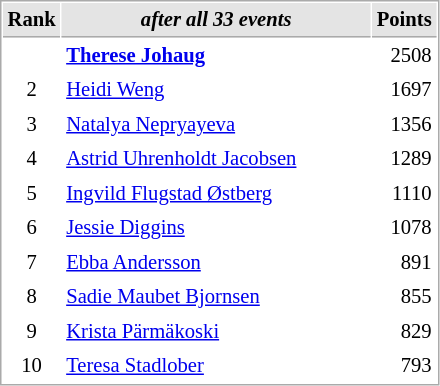<table cellspacing="1" cellpadding="3" style="border:1px solid #AAAAAA;font-size:86%">
<tr style="background-color: #E4E4E4;">
<th style="border-bottom:1px solid #AAAAAA" width=10>Rank</th>
<th style="border-bottom:1px solid #AAAAAA" width=200><em>after all 33 events</em></th>
<th style="border-bottom:1px solid #AAAAAA" width=20 align=right>Points</th>
</tr>
<tr>
<td align=center><strong><span>  </span></strong></td>
<td> <strong><a href='#'>Therese Johaug</a></strong></td>
<td align=right>2508</td>
</tr>
<tr>
<td align=center>2</td>
<td> <a href='#'>Heidi Weng</a></td>
<td align=right>1697</td>
</tr>
<tr>
<td align=center>3</td>
<td> <a href='#'>Natalya Nepryayeva</a></td>
<td align=right>1356</td>
</tr>
<tr>
<td align=center>4</td>
<td> <a href='#'>Astrid Uhrenholdt Jacobsen</a></td>
<td align=right>1289</td>
</tr>
<tr>
<td align=center>5</td>
<td> <a href='#'>Ingvild Flugstad Østberg</a></td>
<td align=right>1110</td>
</tr>
<tr>
<td align=center>6</td>
<td> <a href='#'>Jessie Diggins</a></td>
<td align=right>1078</td>
</tr>
<tr>
<td align=center>7</td>
<td> <a href='#'>Ebba Andersson</a></td>
<td align=right>891</td>
</tr>
<tr>
<td align=center>8</td>
<td> <a href='#'>Sadie Maubet Bjornsen</a></td>
<td align=right>855</td>
</tr>
<tr>
<td align=center>9</td>
<td> <a href='#'>Krista Pärmäkoski</a></td>
<td align=right>829</td>
</tr>
<tr>
<td align=center>10</td>
<td> <a href='#'>Teresa Stadlober</a></td>
<td align=right>793</td>
</tr>
</table>
